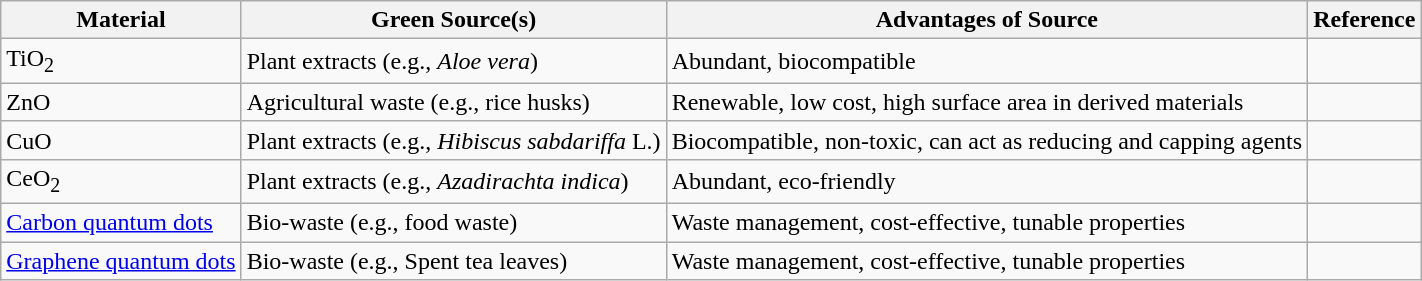<table class="wikitable sortable">
<tr>
<th>Material</th>
<th>Green Source(s)</th>
<th>Advantages of Source</th>
<th>Reference</th>
</tr>
<tr>
<td>TiO<sub>2</sub></td>
<td>Plant extracts (e.g., <em>Aloe vera</em>)</td>
<td>Abundant, biocompatible</td>
<td></td>
</tr>
<tr>
<td>ZnO</td>
<td>Agricultural waste (e.g., rice husks)</td>
<td>Renewable, low cost, high surface area in derived materials</td>
<td></td>
</tr>
<tr>
<td>CuO</td>
<td>Plant extracts (e.g., <em>Hibiscus sabdariffa</em> L.)</td>
<td>Biocompatible, non-toxic, can act as reducing and capping agents</td>
<td></td>
</tr>
<tr>
<td>CeO<sub>2</sub></td>
<td>Plant extracts (e.g., <em>Azadirachta indica</em>)</td>
<td>Abundant, eco-friendly</td>
<td></td>
</tr>
<tr>
<td><a href='#'>Carbon quantum dots</a></td>
<td>Bio-waste (e.g., food waste)</td>
<td>Waste management, cost-effective, tunable properties</td>
<td></td>
</tr>
<tr>
<td><a href='#'>Graphene quantum dots</a></td>
<td>Bio-waste (e.g., Spent tea leaves)</td>
<td>Waste management, cost-effective, tunable properties</td>
<td></td>
</tr>
</table>
